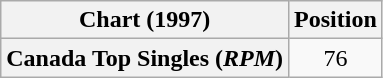<table class="wikitable plainrowheaders" style="text-align:center">
<tr>
<th>Chart (1997)</th>
<th>Position</th>
</tr>
<tr>
<th scope="row">Canada Top Singles (<em>RPM</em>)</th>
<td>76</td>
</tr>
</table>
